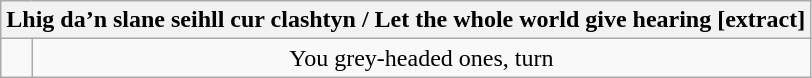<table class="wikitable">
<tr>
<th colspan="2">Lhig da’n slane seihll cur clashtyn / Let the whole world give hearing [extract]</th>
</tr>
<tr valign="top">
<td align=center><br></td>
<td align=center>You grey-headed ones, turn<br></td>
</tr>
</table>
